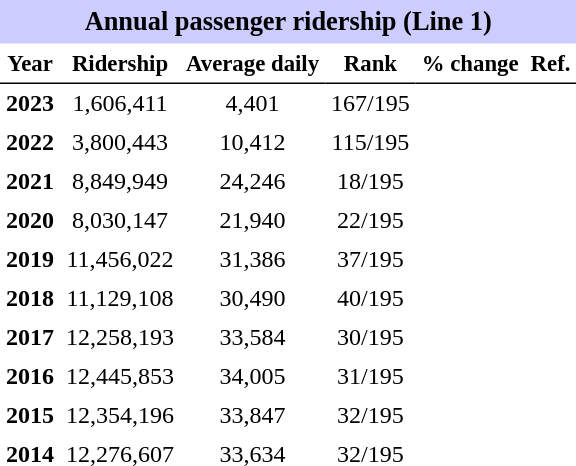<table class="toccolours" cellpadding="4" cellspacing="0" style="text-align:right;">
<tr>
<th colspan="6"  style="background-color:#ccf; background-color:#ccf; font-size:110%; text-align:center;">Annual passenger ridership (Line 1)</th>
</tr>
<tr style="font-size:95%; text-align:center">
<th style="border-bottom:1px solid black">Year</th>
<th style="border-bottom:1px solid black">Ridership</th>
<th style="border-bottom:1px solid black">Average daily</th>
<th style="border-bottom:1px solid black">Rank</th>
<th style="border-bottom:1px solid black">% change</th>
<th style="border-bottom:1px solid black">Ref.</th>
</tr>
<tr style="text-align:center;">
<td><strong>2023</strong></td>
<td>1,606,411</td>
<td>4,401</td>
<td>167/195</td>
<td></td>
<td></td>
</tr>
<tr style="text-align:center;">
<td><strong>2022</strong></td>
<td>3,800,443</td>
<td>10,412</td>
<td>115/195</td>
<td></td>
<td></td>
</tr>
<tr style="text-align:center;">
<td><strong>2021</strong></td>
<td>8,849,949</td>
<td>24,246</td>
<td>18/195</td>
<td></td>
<td></td>
</tr>
<tr style="text-align:center;">
<td><strong>2020</strong></td>
<td>8,030,147</td>
<td>21,940</td>
<td>22/195</td>
<td></td>
<td></td>
</tr>
<tr style="text-align:center;">
<td><strong>2019</strong></td>
<td>11,456,022</td>
<td>31,386</td>
<td>37/195</td>
<td></td>
<td></td>
</tr>
<tr style="text-align:center;">
<td><strong>2018</strong></td>
<td>11,129,108</td>
<td>30,490</td>
<td>40/195</td>
<td></td>
<td></td>
</tr>
<tr style="text-align:center;">
<td><strong>2017</strong></td>
<td>12,258,193</td>
<td>33,584</td>
<td>30/195</td>
<td></td>
<td></td>
</tr>
<tr style="text-align:center;">
<td><strong>2016</strong></td>
<td>12,445,853</td>
<td>34,005</td>
<td>31/195</td>
<td></td>
<td></td>
</tr>
<tr style="text-align:center;">
<td><strong>2015</strong></td>
<td>12,354,196</td>
<td>33,847</td>
<td>32/195</td>
<td></td>
<td></td>
</tr>
<tr style="text-align:center;">
<td><strong>2014</strong></td>
<td>12,276,607</td>
<td>33,634</td>
<td>32/195</td>
<td></td>
<td></td>
</tr>
</table>
